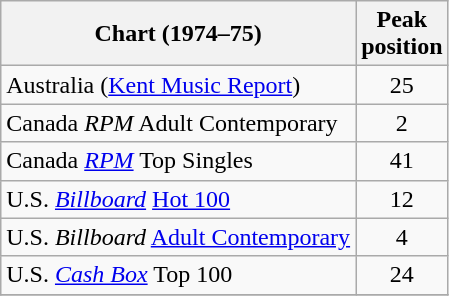<table class="wikitable sortable">
<tr>
<th>Chart (1974–75)</th>
<th>Peak<br>position</th>
</tr>
<tr>
<td>Australia (<a href='#'>Kent Music Report</a>)</td>
<td style="text-align:center;">25</td>
</tr>
<tr>
<td>Canada <em>RPM</em> Adult Contemporary</td>
<td style="text-align:center;">2</td>
</tr>
<tr>
<td>Canada <em><a href='#'>RPM</a></em> Top Singles</td>
<td style="text-align:center;">41</td>
</tr>
<tr>
<td>U.S. <em><a href='#'>Billboard</a></em> <a href='#'>Hot 100</a></td>
<td style="text-align:center;">12</td>
</tr>
<tr>
<td>U.S. <em>Billboard</em> <a href='#'>Adult Contemporary</a></td>
<td style="text-align:center;">4</td>
</tr>
<tr>
<td>U.S. <a href='#'><em>Cash Box</em></a> Top 100</td>
<td align="center">24</td>
</tr>
<tr>
</tr>
</table>
